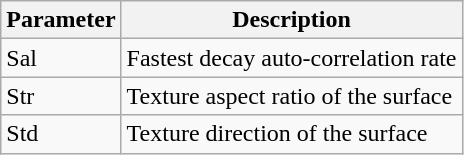<table class="wikitable">
<tr>
<th>Parameter</th>
<th>Description</th>
</tr>
<tr>
<td>Sal</td>
<td>Fastest decay auto-correlation rate</td>
</tr>
<tr>
<td>Str</td>
<td>Texture aspect ratio of the surface</td>
</tr>
<tr>
<td>Std</td>
<td>Texture direction of the surface</td>
</tr>
</table>
